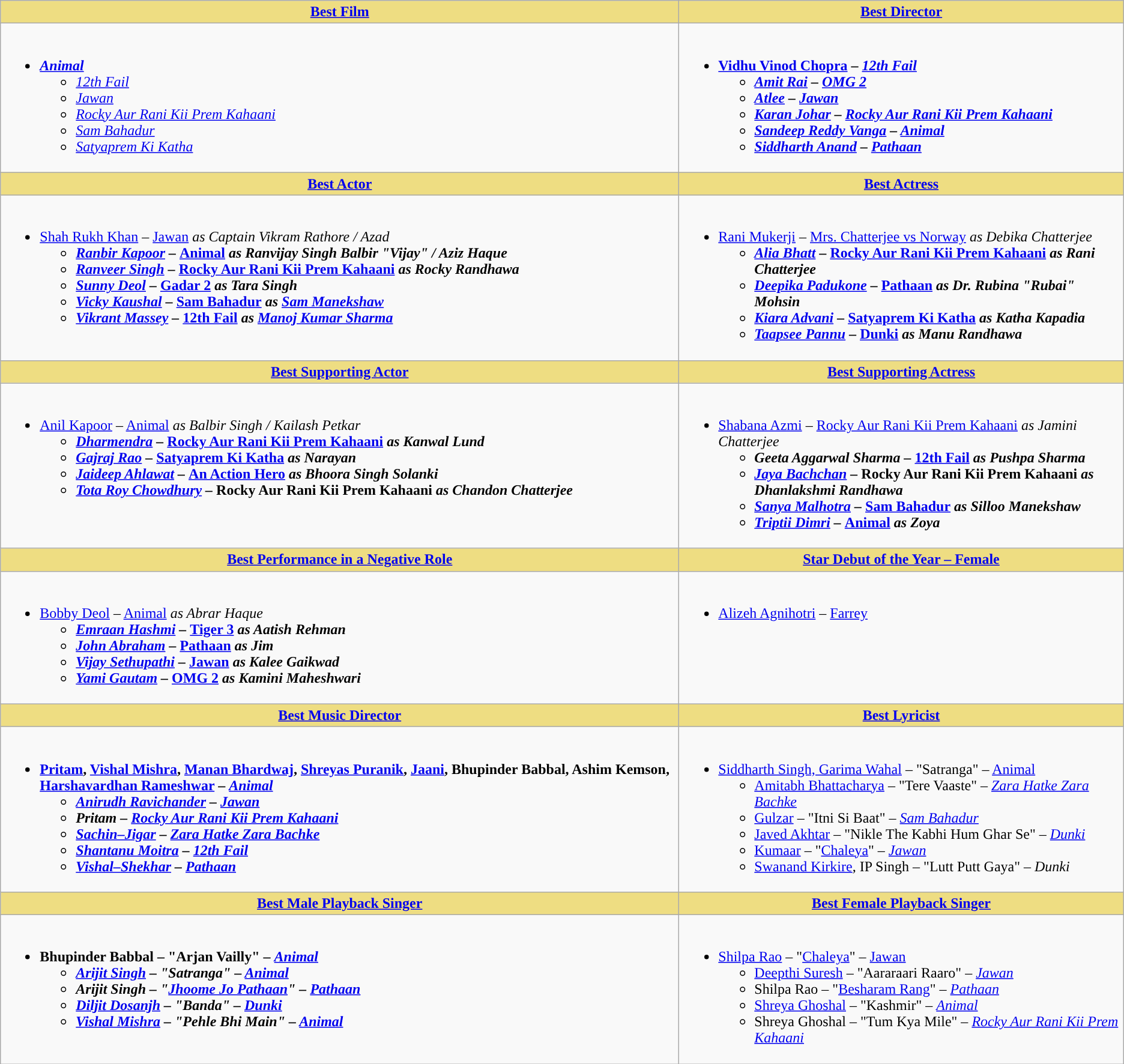<table class="wikitable">
<tr>
<th ! style="background:#EEDD82;text-align:center;"><a href='#'>Best Film</a></th>
<th ! style="background:#eedd82;text-align:center;"><a href='#'>Best Director</a></th>
</tr>
<tr>
<td valign="top"><br><ul><li><strong><em><a href='#'>Animal</a></em></strong><ul><li><em><a href='#'>12th Fail</a></em></li><li><em><a href='#'>Jawan</a></em></li><li><em><a href='#'>Rocky Aur Rani Kii Prem Kahaani</a></em></li><li><em><a href='#'>Sam Bahadur</a></em></li><li><em><a href='#'>Satyaprem Ki Katha</a></em></li></ul></li></ul></td>
<td valign="top"><br><ul><li><strong><a href='#'>Vidhu Vinod Chopra</a> – <em><a href='#'>12th Fail</a><strong><em><ul><li><a href='#'>Amit Rai</a> – </em><a href='#'>OMG 2</a><em></li><li><a href='#'>Atlee</a> – </em><a href='#'>Jawan</a><em></li><li><a href='#'>Karan Johar</a> – </em><a href='#'>Rocky Aur Rani Kii Prem Kahaani</a><em></li><li><a href='#'>Sandeep Reddy Vanga</a> – </em><a href='#'>Animal</a><em></li><li><a href='#'>Siddharth Anand</a> – </em><a href='#'>Pathaan</a><em></li></ul></li></ul></td>
</tr>
<tr>
<th ! style="background:#EEDD82;text-align:center;"><a href='#'>Best Actor</a></th>
<th ! style="background:#eedd82;text-align:center;"><a href='#'>Best Actress</a></th>
</tr>
<tr>
<td valign="top"><br><ul><li></strong><a href='#'>Shah Rukh Khan</a> – </em><a href='#'>Jawan</a><em> as Captain Vikram Rathore / Azad<strong><ul><li><a href='#'>Ranbir Kapoor</a> – </em><a href='#'>Animal</a><em> as Ranvijay Singh Balbir "Vijay" / Aziz Haque</li><li><a href='#'>Ranveer Singh</a> – </em><a href='#'>Rocky Aur Rani Kii Prem Kahaani</a><em> as Rocky Randhawa</li><li><a href='#'>Sunny Deol</a> – </em><a href='#'>Gadar 2</a><em> as Tara Singh</li><li><a href='#'>Vicky Kaushal</a> – </em><a href='#'>Sam Bahadur</a><em> as <a href='#'>Sam Manekshaw</a></li><li><a href='#'>Vikrant Massey</a> – </em><a href='#'>12th Fail</a><em> as <a href='#'>Manoj Kumar Sharma</a></li></ul></li></ul></td>
<td valign="top"><br><ul><li></strong><a href='#'>Rani Mukerji</a> – </em><a href='#'>Mrs. Chatterjee vs Norway</a><em> as Debika Chatterjee<strong><ul><li><a href='#'>Alia Bhatt</a> – </em><a href='#'>Rocky Aur Rani Kii Prem Kahaani</a><em> as Rani Chatterjee</li><li><a href='#'>Deepika Padukone</a> – </em><a href='#'>Pathaan</a><em> as Dr. Rubina "Rubai" Mohsin</li><li><a href='#'>Kiara Advani</a> – </em><a href='#'>Satyaprem Ki Katha</a><em> as Katha Kapadia</li><li><a href='#'>Taapsee Pannu</a> – </em><a href='#'>Dunki</a><em> as Manu Randhawa</li></ul></li></ul></td>
</tr>
<tr>
<th ! style="background:#EEDD82;text-align:center;"><a href='#'>Best Supporting Actor</a></th>
<th ! style="background:#eedd82;text-align:center;"><a href='#'>Best Supporting Actress</a></th>
</tr>
<tr>
<td valign="top"><br><ul><li></strong><a href='#'>Anil Kapoor</a> – </em><a href='#'>Animal</a><em> as Balbir Singh / Kailash Petkar<strong><ul><li><a href='#'>Dharmendra</a> – </em><a href='#'>Rocky Aur Rani Kii Prem Kahaani</a><em> as Kanwal Lund</li><li><a href='#'>Gajraj Rao</a> – </em><a href='#'>Satyaprem Ki Katha</a><em> as Narayan</li><li><a href='#'>Jaideep Ahlawat</a> – </em><a href='#'>An Action Hero</a><em> as Bhoora Singh Solanki</li><li><a href='#'>Tota Roy Chowdhury</a> – </em>Rocky Aur Rani Kii Prem Kahaani<em> as Chandon Chatterjee</li></ul></li></ul></td>
<td valign="top"><br><ul><li></strong><a href='#'>Shabana Azmi</a> – </em><a href='#'>Rocky Aur Rani Kii Prem Kahaani</a><em> as Jamini Chatterjee<strong><ul><li>Geeta Aggarwal Sharma – </em><a href='#'>12th Fail</a><em> as Pushpa Sharma</li><li><a href='#'>Jaya Bachchan</a> – </em>Rocky Aur Rani Kii Prem Kahaani<em> as Dhanlakshmi Randhawa</li><li><a href='#'>Sanya Malhotra</a> – </em><a href='#'>Sam Bahadur</a><em> as Silloo Manekshaw</li><li><a href='#'>Triptii Dimri</a> – </em><a href='#'>Animal</a><em> as Zoya</li></ul></li></ul></td>
</tr>
<tr>
<th ! style="background:#eedd82; text-align:center;"><a href='#'>Best Performance in a Negative Role</a></th>
<th ! style="background:#eedd82; text-align:center;"><a href='#'>Star Debut of the Year – Female</a></th>
</tr>
<tr>
<td valign="top"><br><ul><li></strong><a href='#'>Bobby Deol</a> – </em><a href='#'>Animal</a><em> as Abrar Haque<strong><ul><li><a href='#'>Emraan Hashmi</a> – </em><a href='#'>Tiger 3</a><em> as Aatish Rehman</li><li><a href='#'>John Abraham</a> – <a href='#'></em>Pathaan<em></a> as Jim</li><li><a href='#'>Vijay Sethupathi</a> – </em><a href='#'>Jawan</a><em> as Kalee Gaikwad</li><li><a href='#'>Yami Gautam</a> – </em><a href='#'>OMG 2</a><em> as Kamini Maheshwari</li></ul></li></ul></td>
<td valign="top"><br><ul><li></strong><a href='#'>Alizeh Agnihotri</a> – </em><a href='#'>Farrey</a></em></strong></li></ul></td>
</tr>
<tr>
<th style="background:#eedd82; text-align:center;" !><a href='#'>Best Music Director</a></th>
<th style="background:#eedd82; text-align:center;" !><a href='#'>Best Lyricist</a></th>
</tr>
<tr>
<td valign="top"><br><ul><li><strong><a href='#'>Pritam</a>, <a href='#'>Vishal Mishra</a>, <a href='#'>Manan Bhardwaj</a>, <a href='#'>Shreyas Puranik</a>, <a href='#'>Jaani</a>, Bhupinder Babbal, Ashim Kemson, <a href='#'>Harshavardhan Rameshwar</a> – <em><a href='#'>Animal</a><strong><em><ul><li><a href='#'>Anirudh Ravichander</a> – </em><a href='#'>Jawan</a><em></li><li>Pritam – </em><a href='#'>Rocky Aur Rani Kii Prem Kahaani</a><em></li><li><a href='#'>Sachin–Jigar</a> – </em><a href='#'>Zara Hatke Zara Bachke</a><em></li><li><a href='#'>Shantanu Moitra</a> – </em><a href='#'>12th Fail</a><em></li><li><a href='#'>Vishal–Shekhar</a> – </em><a href='#'>Pathaan</a><em></li></ul></li></ul></td>
<td valign="top"><br><ul><li></strong><a href='#'>Siddharth Singh, Garima Wahal</a> – "Satranga" – </em><a href='#'>Animal</a></em></strong><ul><li><a href='#'>Amitabh Bhattacharya</a> – "Tere Vaaste" – <em><a href='#'>Zara Hatke Zara Bachke</a></em></li><li><a href='#'>Gulzar</a> – "Itni Si Baat" – <em><a href='#'>Sam Bahadur</a></em></li><li><a href='#'>Javed Akhtar</a> – "Nikle The Kabhi Hum Ghar Se" – <em><a href='#'>Dunki</a></em></li><li><a href='#'>Kumaar</a> – "<a href='#'>Chaleya</a>" – <em><a href='#'>Jawan</a></em></li><li><a href='#'>Swanand Kirkire</a>, IP Singh – "Lutt Putt Gaya" – <em>Dunki</em></li></ul></li></ul></td>
</tr>
<tr>
<th ! style="background:#eedd82; text-align:center;"><a href='#'>Best Male Playback Singer</a></th>
<th ! style="background:#eedd82; text-align:center;"><a href='#'>Best Female Playback Singer</a></th>
</tr>
<tr>
<td valign="top"><br><ul><li><strong>Bhupinder Babbal – "Arjan Vailly" – <em><a href='#'>Animal</a><strong><em><ul><li><a href='#'>Arijit Singh</a> – "Satranga" – </em><a href='#'>Animal</a><em></li><li>Arijit Singh – "<a href='#'>Jhoome Jo Pathaan</a>" – </em><a href='#'>Pathaan</a><em></li><li><a href='#'>Diljit Dosanjh</a> – "Banda" – </em><a href='#'>Dunki</a><em></li><li><a href='#'>Vishal Mishra</a> – "Pehle Bhi Main" – </em><a href='#'>Animal</a><em></li></ul></li></ul></td>
<td valign="top"><br><ul><li></strong><a href='#'>Shilpa Rao</a> – "<a href='#'>Chaleya</a>" – </em><a href='#'>Jawan</a></em></strong><ul><li><a href='#'>Deepthi Suresh</a> – "Aararaari Raaro" – <em><a href='#'>Jawan</a></em></li><li>Shilpa Rao – "<a href='#'>Besharam Rang</a>" – <em><a href='#'>Pathaan</a></em></li><li><a href='#'>Shreya Ghoshal</a> – "Kashmir" – <em><a href='#'>Animal</a></em></li><li>Shreya Ghoshal – "Tum Kya Mile" – <em><a href='#'>Rocky Aur Rani Kii Prem Kahaani</a></em></li></ul></li></ul></td>
</tr>
</table>
